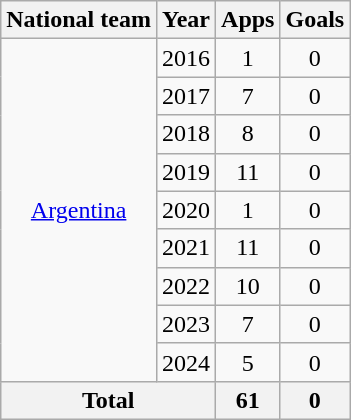<table class="wikitable" style="text-align:center">
<tr>
<th>National team</th>
<th>Year</th>
<th>Apps</th>
<th>Goals</th>
</tr>
<tr>
<td rowspan="9"><a href='#'>Argentina</a></td>
<td>2016</td>
<td>1</td>
<td>0</td>
</tr>
<tr>
<td>2017</td>
<td>7</td>
<td>0</td>
</tr>
<tr>
<td>2018</td>
<td>8</td>
<td>0</td>
</tr>
<tr>
<td>2019</td>
<td>11</td>
<td>0</td>
</tr>
<tr>
<td>2020</td>
<td>1</td>
<td>0</td>
</tr>
<tr>
<td>2021</td>
<td>11</td>
<td>0</td>
</tr>
<tr>
<td>2022</td>
<td>10</td>
<td>0</td>
</tr>
<tr>
<td>2023</td>
<td>7</td>
<td>0</td>
</tr>
<tr>
<td>2024</td>
<td>5</td>
<td>0</td>
</tr>
<tr>
<th colspan="2">Total</th>
<th>61</th>
<th>0</th>
</tr>
</table>
